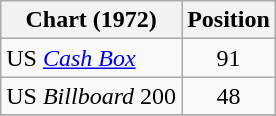<table class="wikitable sortable plainrowheaders">
<tr>
<th scope="col">Chart (1972)</th>
<th scope="col">Position</th>
</tr>
<tr>
<td>US <a href='#'><em>Cash Box</em></a></td>
<td align="center">91</td>
</tr>
<tr>
<td align="left">US <em>Billboard</em> 200</td>
<td align="center">48</td>
</tr>
<tr>
</tr>
</table>
